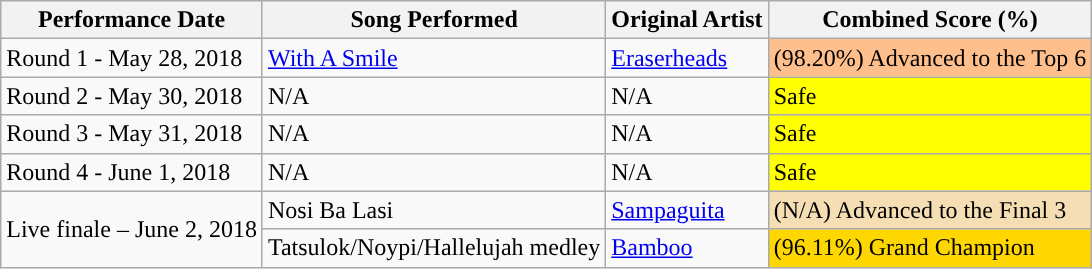<table class="wikitable">
<tr>
<th>Performance Date</th>
<th>Song Performed</th>
<th>Original Artist</th>
<th>Combined Score (%)</th>
</tr>
<tr>
<td>Round 1 - May 28, 2018</td>
<td><a href='#'>With A Smile</a></td>
<td><a href='#'>Eraserheads</a></td>
<td style="background:#FFBF8C;">(98.20%) Advanced to the Top 6</td>
</tr>
<tr>
<td>Round 2 - May 30, 2018</td>
<td>N/A</td>
<td>N/A</td>
<td style="background:yellow;">Safe</td>
</tr>
<tr>
<td>Round 3 - May 31, 2018</td>
<td>N/A</td>
<td>N/A</td>
<td style="background:yellow;">Safe</td>
</tr>
<tr>
<td>Round 4 - June 1, 2018</td>
<td>N/A</td>
<td>N/A</td>
<td style="background:yellow;">Safe</td>
</tr>
<tr>
<td rowspan="2">Live finale – June 2, 2018</td>
<td>Nosi Ba Lasi</td>
<td><a href='#'>Sampaguita</a></td>
<td style="background:#F5DEB3;">(N/A) Advanced to the Final 3</td>
</tr>
<tr>
<td>Tatsulok/Noypi/Hallelujah medley</td>
<td><a href='#'>Bamboo</a></td>
<td style="background:gold;">(96.11%) Grand Champion</td>
</tr>
</table>
